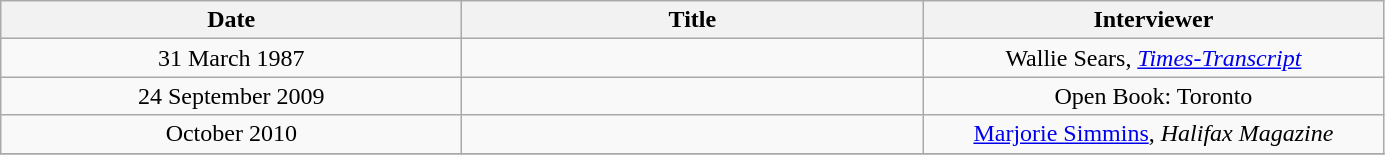<table class="wikitable plainrowheaders"  style="text-align:center;">
<tr>
<th width= "300">Date</th>
<th width= "300">Title</th>
<th width= "300">Interviewer</th>
</tr>
<tr>
<td align= "center">31 March 1987</td>
<td></td>
<td>Wallie Sears, <em><a href='#'>Times-Transcript</a></em></td>
</tr>
<tr>
<td align= "center">24 September 2009</td>
<td></td>
<td>Open Book: Toronto</td>
</tr>
<tr>
<td align= "center">October 2010</td>
<td></td>
<td><a href='#'>Marjorie Simmins</a>, <em>Halifax Magazine</em></td>
</tr>
<tr>
</tr>
</table>
